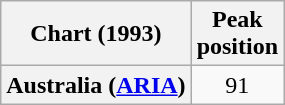<table class="wikitable plainrowheaders" style="text-align:center">
<tr>
<th scope="col">Chart (1993)</th>
<th scope="col">Peak<br>position</th>
</tr>
<tr>
<th scope="row">Australia (<a href='#'>ARIA</a>)</th>
<td>91</td>
</tr>
</table>
